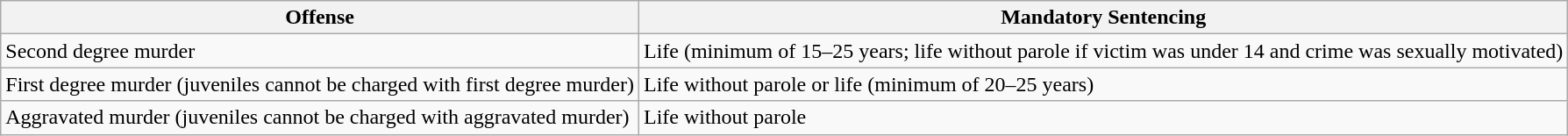<table class="wikitable">
<tr>
<th>Offense</th>
<th>Mandatory Sentencing</th>
</tr>
<tr>
<td>Second degree murder</td>
<td>Life (minimum of 15–25 years; life without parole if victim was under 14 and crime was sexually motivated)</td>
</tr>
<tr>
<td>First degree murder (juveniles cannot be charged with first degree murder)</td>
<td>Life without parole or life (minimum of 20–25 years)</td>
</tr>
<tr>
<td>Aggravated murder (juveniles cannot be charged with aggravated murder)</td>
<td>Life without parole</td>
</tr>
</table>
